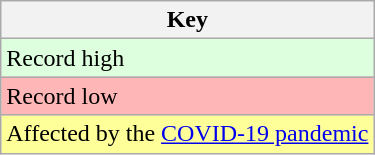<table class="wikitable">
<tr>
<th>Key</th>
</tr>
<tr>
<td style="background:#dfd;">Record high</td>
</tr>
<tr>
<td style="background:#ffb6b6;">Record low</td>
</tr>
<tr>
<td style="background:#ff9;">Affected by the <a href='#'>COVID-19 pandemic</a></td>
</tr>
</table>
